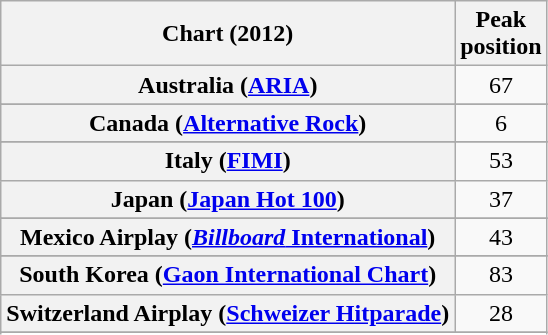<table class="wikitable sortable plainrowheaders" style="text-align:center">
<tr>
<th>Chart (2012)</th>
<th>Peak<br>position</th>
</tr>
<tr>
<th scope="row">Australia (<a href='#'>ARIA</a>)</th>
<td>67</td>
</tr>
<tr>
</tr>
<tr>
</tr>
<tr>
</tr>
<tr>
<th scope="row">Canada (<a href='#'>Alternative Rock</a>)</th>
<td>6</td>
</tr>
<tr>
</tr>
<tr>
</tr>
<tr>
</tr>
<tr>
<th scope="row">Italy (<a href='#'>FIMI</a>)</th>
<td>53</td>
</tr>
<tr>
<th scope="row">Japan (<a href='#'>Japan Hot 100</a>)</th>
<td>37</td>
</tr>
<tr>
</tr>
<tr>
</tr>
<tr>
<th scope="row">Mexico Airplay (<a href='#'><em>Billboard</em> International</a>)</th>
<td>43</td>
</tr>
<tr>
</tr>
<tr>
<th scope="row">South Korea (<a href='#'>Gaon International Chart</a>)</th>
<td>83</td>
</tr>
<tr>
<th scope="row">Switzerland Airplay (<a href='#'>Schweizer Hitparade</a>)</th>
<td>28</td>
</tr>
<tr>
</tr>
<tr>
</tr>
<tr>
</tr>
<tr>
</tr>
<tr>
</tr>
<tr>
</tr>
</table>
